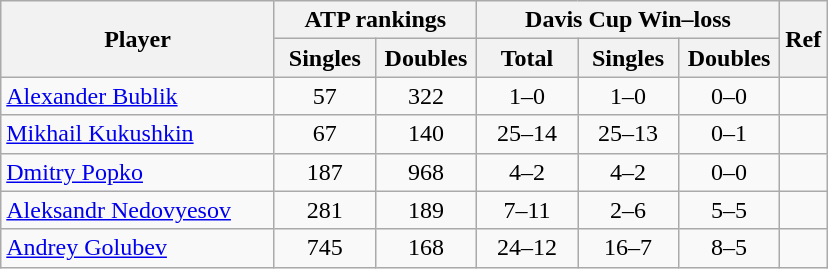<table class="wikitable sortable" style=text-align:center>
<tr>
<th rowspan=2 width="175">Player</th>
<th colspan=2>ATP rankings</th>
<th colspan=3>Davis Cup Win–loss</th>
<th rowspan=2 class="unsortable">Ref</th>
</tr>
<tr>
<th width="60">Singles</th>
<th width="60">Doubles</th>
<th width="60">Total</th>
<th width="60">Singles</th>
<th width="60">Doubles</th>
</tr>
<tr>
<td align=left><a href='#'>Alexander Bublik</a></td>
<td>57</td>
<td>322</td>
<td>1–0</td>
<td>1–0</td>
<td>0–0</td>
<td></td>
</tr>
<tr>
<td align=left><a href='#'>Mikhail Kukushkin</a></td>
<td>67</td>
<td>140</td>
<td>25–14</td>
<td>25–13</td>
<td>0–1</td>
<td></td>
</tr>
<tr>
<td align=left><a href='#'>Dmitry Popko</a></td>
<td>187</td>
<td>968</td>
<td>4–2</td>
<td>4–2</td>
<td>0–0</td>
<td></td>
</tr>
<tr>
<td align=left><a href='#'>Aleksandr Nedovyesov</a></td>
<td>281</td>
<td>189</td>
<td>7–11</td>
<td>2–6</td>
<td>5–5</td>
<td></td>
</tr>
<tr>
<td align=left><a href='#'>Andrey Golubev</a></td>
<td>745</td>
<td>168</td>
<td>24–12</td>
<td>16–7</td>
<td>8–5</td>
<td></td>
</tr>
</table>
